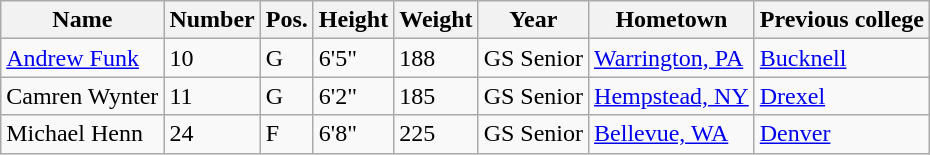<table class="wikitable sortable" border="1">
<tr>
<th>Name</th>
<th>Number</th>
<th>Pos.</th>
<th>Height</th>
<th>Weight</th>
<th>Year</th>
<th>Hometown</th>
<th class="unsortable">Previous college</th>
</tr>
<tr>
<td><a href='#'>Andrew Funk</a></td>
<td>10</td>
<td>G</td>
<td>6'5"</td>
<td>188</td>
<td>GS Senior</td>
<td><a href='#'>Warrington, PA</a></td>
<td><a href='#'>Bucknell</a></td>
</tr>
<tr>
<td>Camren Wynter</td>
<td>11</td>
<td>G</td>
<td>6'2"</td>
<td>185</td>
<td>GS Senior</td>
<td><a href='#'>Hempstead, NY</a></td>
<td><a href='#'>Drexel</a></td>
</tr>
<tr>
<td>Michael Henn</td>
<td>24</td>
<td>F</td>
<td>6'8"</td>
<td>225</td>
<td>GS Senior</td>
<td><a href='#'>Bellevue, WA</a></td>
<td><a href='#'>Denver</a></td>
</tr>
</table>
